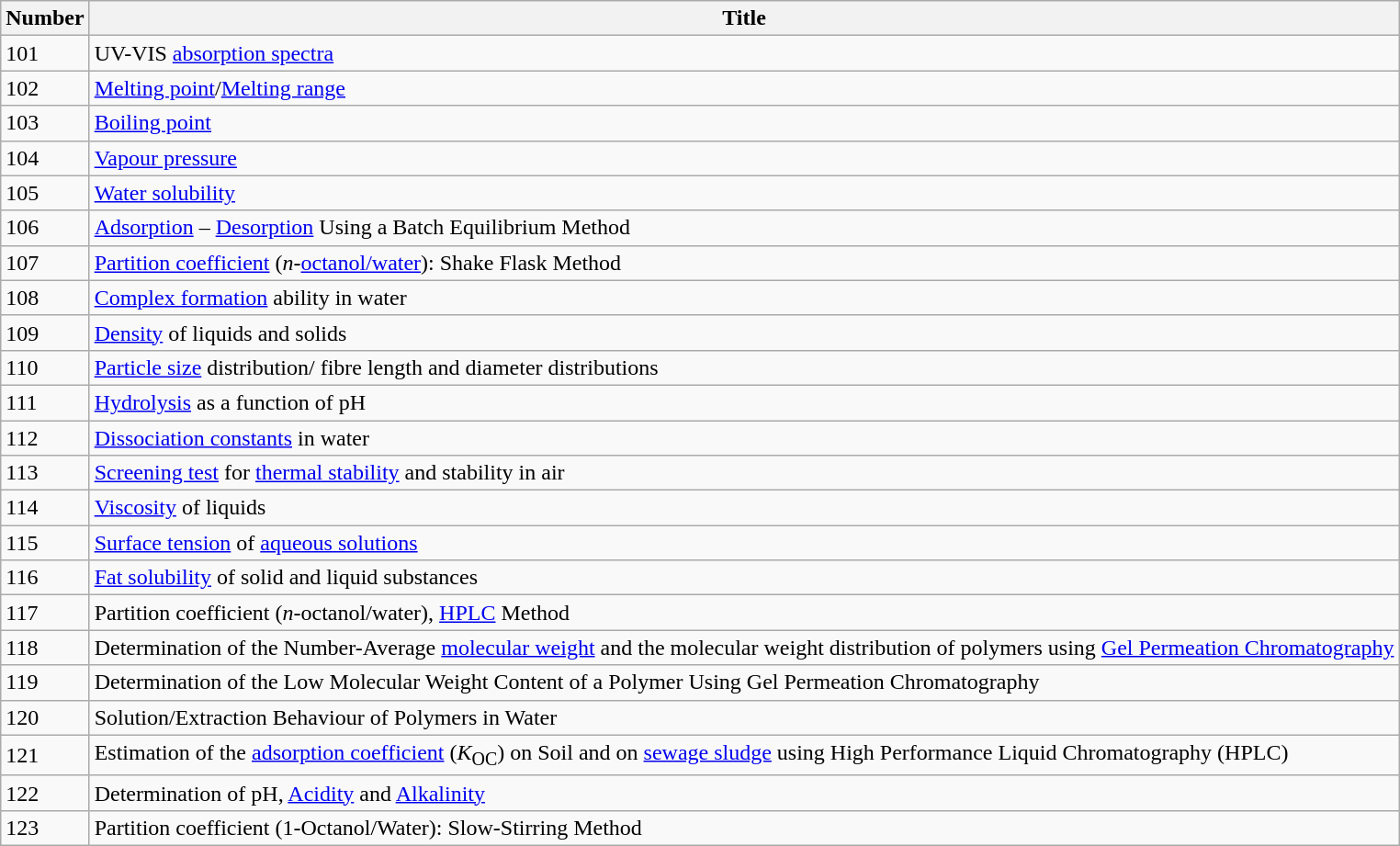<table class="wikitable">
<tr>
<th>Number</th>
<th>Title</th>
</tr>
<tr>
<td>101</td>
<td>UV-VIS <a href='#'>absorption spectra</a></td>
</tr>
<tr>
<td>102</td>
<td><a href='#'>Melting point</a>/<a href='#'>Melting range</a></td>
</tr>
<tr>
<td>103</td>
<td><a href='#'>Boiling point</a></td>
</tr>
<tr>
<td>104</td>
<td><a href='#'>Vapour pressure</a></td>
</tr>
<tr>
<td>105</td>
<td><a href='#'>Water solubility</a></td>
</tr>
<tr>
<td>106</td>
<td><a href='#'>Adsorption</a> – <a href='#'>Desorption</a> Using a Batch Equilibrium Method</td>
</tr>
<tr>
<td>107</td>
<td><a href='#'>Partition coefficient</a> (<em>n</em>-<a href='#'>octanol/water</a>): Shake Flask Method</td>
</tr>
<tr>
<td>108</td>
<td><a href='#'>Complex formation</a> ability in water</td>
</tr>
<tr>
<td>109</td>
<td><a href='#'>Density</a> of liquids and solids</td>
</tr>
<tr>
<td>110</td>
<td><a href='#'>Particle size</a> distribution/ fibre length and diameter distributions</td>
</tr>
<tr>
<td>111</td>
<td><a href='#'>Hydrolysis</a> as a function of pH</td>
</tr>
<tr>
<td>112</td>
<td><a href='#'>Dissociation constants</a> in water</td>
</tr>
<tr>
<td>113</td>
<td><a href='#'>Screening test</a> for <a href='#'>thermal stability</a> and stability in air</td>
</tr>
<tr>
<td>114</td>
<td><a href='#'>Viscosity</a> of liquids</td>
</tr>
<tr>
<td>115</td>
<td><a href='#'>Surface tension</a> of <a href='#'>aqueous solutions</a></td>
</tr>
<tr>
<td>116</td>
<td><a href='#'>Fat solubility</a> of solid and liquid substances</td>
</tr>
<tr>
<td>117</td>
<td>Partition coefficient (<em>n</em>-octanol/water), <a href='#'>HPLC</a> Method</td>
</tr>
<tr>
<td>118</td>
<td>Determination of the Number-Average <a href='#'>molecular weight</a> and the molecular weight distribution of polymers using <a href='#'>Gel Permeation Chromatography</a></td>
</tr>
<tr>
<td>119</td>
<td>Determination of the Low Molecular Weight Content of a Polymer Using Gel Permeation Chromatography</td>
</tr>
<tr>
<td>120</td>
<td>Solution/Extraction Behaviour of Polymers in Water</td>
</tr>
<tr>
<td>121</td>
<td>Estimation of the <a href='#'>adsorption coefficient</a> (<em>K</em><sub>OC</sub>) on Soil and on <a href='#'>sewage sludge</a> using High Performance Liquid Chromatography (HPLC)</td>
</tr>
<tr>
<td>122</td>
<td>Determination of pH, <a href='#'>Acidity</a> and <a href='#'>Alkalinity</a></td>
</tr>
<tr>
<td>123</td>
<td>Partition coefficient (1-Octanol/Water): Slow-Stirring Method</td>
</tr>
</table>
